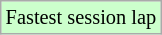<table class="wikitable" style="font-size: 85%;">
<tr style="background:#ccffcc;">
<td>Fastest session lap</td>
</tr>
</table>
